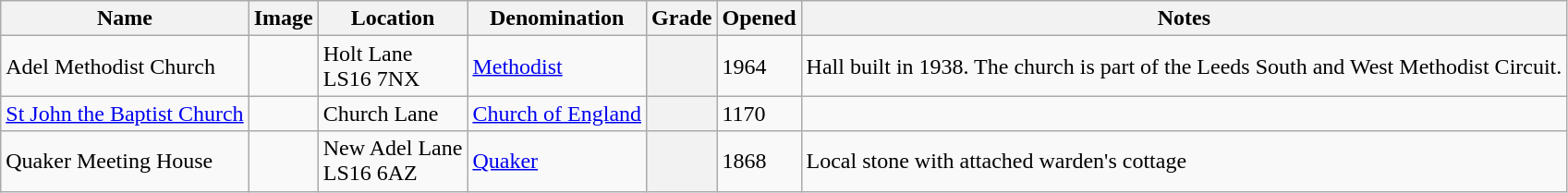<table class="wikitable sortable">
<tr>
<th>Name</th>
<th class="unsortable">Image</th>
<th>Location</th>
<th>Denomination</th>
<th>Grade</th>
<th>Opened</th>
<th class="unsortable">Notes</th>
</tr>
<tr>
<td>Adel Methodist Church </td>
<td></td>
<td>Holt Lane<br>LS16 7NX</td>
<td><a href='#'>Methodist</a></td>
<th></th>
<td>1964</td>
<td>Hall built in 1938. The church is part of the Leeds South and West Methodist Circuit.</td>
</tr>
<tr>
<td><a href='#'>St John the Baptist Church</a></td>
<td></td>
<td>Church Lane</td>
<td><a href='#'>Church of England</a></td>
<th></th>
<td>1170</td>
<td></td>
</tr>
<tr>
<td>Quaker Meeting House </td>
<td></td>
<td>New Adel Lane<br>LS16 6AZ</td>
<td><a href='#'>Quaker</a></td>
<th></th>
<td>1868</td>
<td>Local stone with attached warden's cottage</td>
</tr>
</table>
